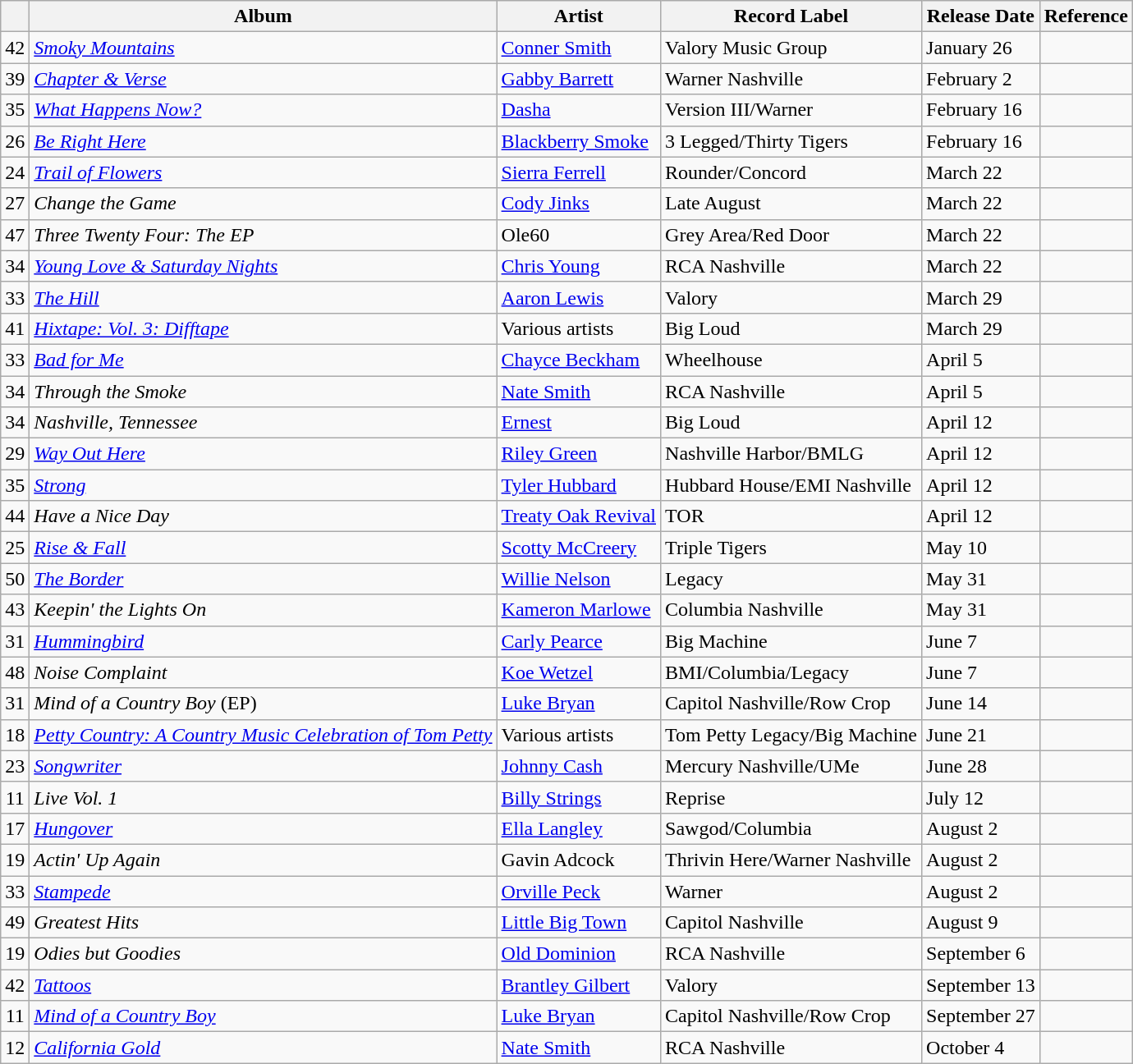<table class="wikitable sortable">
<tr>
<th></th>
<th>Album</th>
<th>Artist</th>
<th>Record Label</th>
<th>Release Date</th>
<th>Reference</th>
</tr>
<tr>
<td style="text-align:center;">42</td>
<td><em><a href='#'>Smoky Mountains</a></em></td>
<td><a href='#'>Conner Smith</a></td>
<td>Valory Music Group</td>
<td>January 26</td>
<td></td>
</tr>
<tr>
<td style="text-align:center;">39</td>
<td><em><a href='#'>Chapter & Verse</a></em></td>
<td><a href='#'>Gabby Barrett</a></td>
<td>Warner Nashville</td>
<td>February 2</td>
<td></td>
</tr>
<tr>
<td style="text-align:center;">35</td>
<td><em><a href='#'>What Happens Now?</a></em></td>
<td><a href='#'>Dasha</a></td>
<td>Version III/Warner</td>
<td>February 16</td>
<td></td>
</tr>
<tr>
<td style="text-align:center;">26</td>
<td><em><a href='#'>Be Right Here</a></em></td>
<td><a href='#'>Blackberry Smoke</a></td>
<td>3 Legged/Thirty Tigers</td>
<td>February 16</td>
<td></td>
</tr>
<tr>
<td style="text-align:center;">24</td>
<td><em><a href='#'>Trail of Flowers</a></em></td>
<td><a href='#'>Sierra Ferrell</a></td>
<td>Rounder/Concord</td>
<td>March 22</td>
<td></td>
</tr>
<tr>
<td style="text-align:center;">27</td>
<td><em>Change the Game</em></td>
<td><a href='#'>Cody Jinks</a></td>
<td>Late August</td>
<td>March 22</td>
<td></td>
</tr>
<tr>
<td style="text-align:center;">47</td>
<td><em>Three Twenty Four: The EP</em></td>
<td>Ole60</td>
<td>Grey Area/Red Door</td>
<td>March 22</td>
<td></td>
</tr>
<tr>
<td style="text-align:center;">34</td>
<td><em><a href='#'>Young Love & Saturday Nights</a></em></td>
<td><a href='#'>Chris Young</a></td>
<td>RCA Nashville</td>
<td>March 22</td>
<td></td>
</tr>
<tr>
<td style="text-align:center;">33</td>
<td><em><a href='#'>The Hill</a></em></td>
<td><a href='#'>Aaron Lewis</a></td>
<td>Valory</td>
<td>March 29</td>
<td></td>
</tr>
<tr>
<td style="text-align:center;">41</td>
<td><em><a href='#'>Hixtape: Vol. 3: Difftape</a></em></td>
<td>Various artists</td>
<td>Big Loud</td>
<td>March 29</td>
<td></td>
</tr>
<tr>
<td style="text-align:center;">33</td>
<td><em><a href='#'>Bad for Me</a></em></td>
<td><a href='#'>Chayce Beckham</a></td>
<td>Wheelhouse</td>
<td>April 5</td>
<td></td>
</tr>
<tr>
<td style="text-align:center;">34</td>
<td><em>Through the Smoke</em></td>
<td><a href='#'>Nate Smith</a></td>
<td>RCA Nashville</td>
<td>April 5</td>
<td></td>
</tr>
<tr>
<td style="text-align:center;">34</td>
<td><em>Nashville, Tennessee</em></td>
<td><a href='#'>Ernest</a></td>
<td>Big Loud</td>
<td>April 12</td>
<td></td>
</tr>
<tr>
<td style="text-align:center;">29</td>
<td><em><a href='#'>Way Out Here</a></em></td>
<td><a href='#'>Riley Green</a></td>
<td>Nashville Harbor/BMLG</td>
<td>April 12</td>
<td></td>
</tr>
<tr>
<td style="text-align:center;">35</td>
<td><em><a href='#'>Strong</a></em></td>
<td><a href='#'>Tyler Hubbard</a></td>
<td>Hubbard House/EMI Nashville</td>
<td>April 12</td>
<td></td>
</tr>
<tr>
<td style="text-align:center;">44</td>
<td><em>Have a Nice Day</em></td>
<td><a href='#'>Treaty Oak Revival</a></td>
<td>TOR</td>
<td>April 12</td>
<td></td>
</tr>
<tr>
<td style="text-align:center;">25</td>
<td><em><a href='#'>Rise & Fall</a></em></td>
<td><a href='#'>Scotty McCreery</a></td>
<td>Triple Tigers</td>
<td>May 10</td>
<td></td>
</tr>
<tr>
<td style="text-align:center;">50</td>
<td><em><a href='#'>The Border</a></em></td>
<td><a href='#'>Willie Nelson</a></td>
<td>Legacy</td>
<td>May 31</td>
<td></td>
</tr>
<tr>
<td style="text-align:center;">43</td>
<td><em>Keepin' the Lights On</em></td>
<td><a href='#'>Kameron Marlowe</a></td>
<td>Columbia Nashville</td>
<td>May 31</td>
<td></td>
</tr>
<tr>
<td style="text-align:center;">31</td>
<td><em><a href='#'>Hummingbird</a></em></td>
<td><a href='#'>Carly Pearce</a></td>
<td>Big Machine</td>
<td>June 7</td>
<td></td>
</tr>
<tr>
<td style="text-align:center;">48</td>
<td><em>Noise Complaint</em></td>
<td><a href='#'>Koe Wetzel</a></td>
<td>BMI/Columbia/Legacy</td>
<td>June 7</td>
<td></td>
</tr>
<tr>
<td style="text-align:center;">31</td>
<td><em>Mind of a Country Boy</em> (EP)</td>
<td><a href='#'>Luke Bryan</a></td>
<td>Capitol Nashville/Row Crop</td>
<td>June 14</td>
<td></td>
</tr>
<tr>
<td style="text-align:center;">18</td>
<td><em><a href='#'>Petty Country: A Country Music Celebration of Tom Petty</a></em></td>
<td>Various artists</td>
<td>Tom Petty Legacy/Big Machine</td>
<td>June 21</td>
<td></td>
</tr>
<tr>
<td style="text-align:center;">23</td>
<td><em><a href='#'>Songwriter</a></em></td>
<td><a href='#'>Johnny Cash</a></td>
<td>Mercury Nashville/UMe</td>
<td>June 28</td>
<td></td>
</tr>
<tr>
<td style="text-align:center;">11</td>
<td><em>Live Vol. 1</em></td>
<td><a href='#'>Billy Strings</a></td>
<td>Reprise</td>
<td>July 12</td>
<td></td>
</tr>
<tr>
<td style="text-align:center;">17</td>
<td><em><a href='#'>Hungover</a></em></td>
<td><a href='#'>Ella Langley</a></td>
<td>Sawgod/Columbia</td>
<td>August 2</td>
<td></td>
</tr>
<tr>
<td style="text-align:center;">19</td>
<td><em>Actin' Up Again</em></td>
<td>Gavin Adcock</td>
<td>Thrivin Here/Warner Nashville</td>
<td>August 2</td>
<td></td>
</tr>
<tr>
<td style="text-align:center;">33</td>
<td><em><a href='#'>Stampede</a></em></td>
<td><a href='#'>Orville Peck</a></td>
<td>Warner</td>
<td>August 2</td>
<td></td>
</tr>
<tr>
<td style="text-align:center;">49</td>
<td><em>Greatest Hits</em></td>
<td><a href='#'>Little Big Town</a></td>
<td>Capitol Nashville</td>
<td>August 9</td>
<td></td>
</tr>
<tr>
<td style="text-align:center;">19</td>
<td><em>Odies but Goodies</em></td>
<td><a href='#'>Old Dominion</a></td>
<td>RCA Nashville</td>
<td>September 6</td>
<td></td>
</tr>
<tr>
<td style="text-align:center;">42</td>
<td><em><a href='#'>Tattoos</a></em></td>
<td><a href='#'>Brantley Gilbert</a></td>
<td>Valory</td>
<td>September 13</td>
<td></td>
</tr>
<tr>
<td style="text-align:center;">11</td>
<td><em><a href='#'>Mind of a Country Boy</a></em></td>
<td><a href='#'>Luke Bryan</a></td>
<td>Capitol Nashville/Row Crop</td>
<td>September 27</td>
<td></td>
</tr>
<tr>
<td style="text-align:center;">12</td>
<td><em><a href='#'>California Gold</a></em></td>
<td><a href='#'>Nate Smith</a></td>
<td>RCA Nashville</td>
<td>October 4</td>
<td></td>
</tr>
</table>
